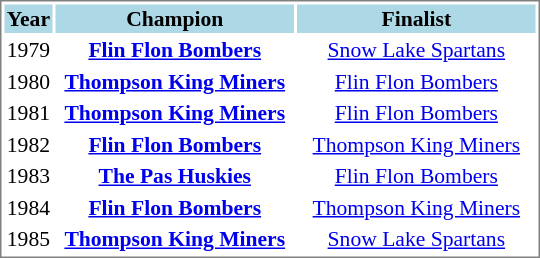<table cellpadding="0">
<tr align="left" style="vertical-align: top">
<td></td>
<td><br><table cellpadding="1" width="360px" style="font-size: 90%; border: 1px solid gray;">
<tr align="center">
<th style="background: #ADD8E6;" width="30"><strong>Year</strong></th>
<th style="background: #ADD8E6;" width="165"><strong>Champion</strong></th>
<th style="background: #ADD8E6;" width="165"><strong>Finalist</strong></th>
</tr>
<tr align="center">
<td>1979</td>
<td><strong><a href='#'>Flin Flon Bombers</a></strong></td>
<td><a href='#'>Snow Lake Spartans</a></td>
</tr>
<tr align="center">
<td>1980</td>
<td><strong><a href='#'>Thompson King Miners</a></strong></td>
<td><a href='#'>Flin Flon Bombers</a></td>
</tr>
<tr align="center">
<td>1981</td>
<td><strong><a href='#'>Thompson King Miners</a></strong></td>
<td><a href='#'>Flin Flon Bombers</a></td>
</tr>
<tr align="center">
<td>1982</td>
<td><strong><a href='#'>Flin Flon Bombers</a></strong></td>
<td><a href='#'>Thompson King Miners</a></td>
</tr>
<tr align="center">
<td>1983</td>
<td><strong><a href='#'>The Pas Huskies</a></strong></td>
<td><a href='#'>Flin Flon Bombers</a></td>
</tr>
<tr align="center">
<td>1984</td>
<td><strong><a href='#'>Flin Flon Bombers</a></strong></td>
<td><a href='#'>Thompson King Miners</a></td>
</tr>
<tr align="center">
<td>1985</td>
<td><strong><a href='#'>Thompson King Miners</a></strong></td>
<td><a href='#'>Snow Lake Spartans</a></td>
</tr>
</table>
</td>
</tr>
</table>
